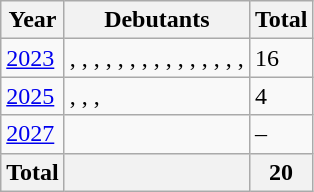<table class="wikitable sortable">
<tr>
<th>Year</th>
<th>Debutants</th>
<th>Total</th>
</tr>
<tr>
<td><a href='#'>2023</a></td>
<td>, , , , , , , , , , , , , , , </td>
<td>16</td>
</tr>
<tr>
<td><a href='#'>2025</a></td>
<td>, , , </td>
<td>4</td>
</tr>
<tr>
<td><a href='#'>2027</a></td>
<td></td>
<td>–</td>
</tr>
<tr>
<th>Total</th>
<th></th>
<th>20</th>
</tr>
</table>
